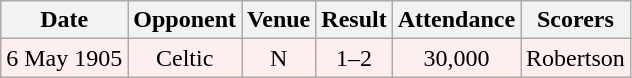<table class="wikitable sortable" style="font-size:100%; text-align:center">
<tr>
<th>Date</th>
<th>Opponent</th>
<th>Venue</th>
<th>Result</th>
<th>Attendance</th>
<th>Scorers</th>
</tr>
<tr bgcolor = "#FFEEEE">
<td>6 May 1905</td>
<td>Celtic</td>
<td>N</td>
<td>1–2</td>
<td>30,000</td>
<td>Robertson</td>
</tr>
</table>
